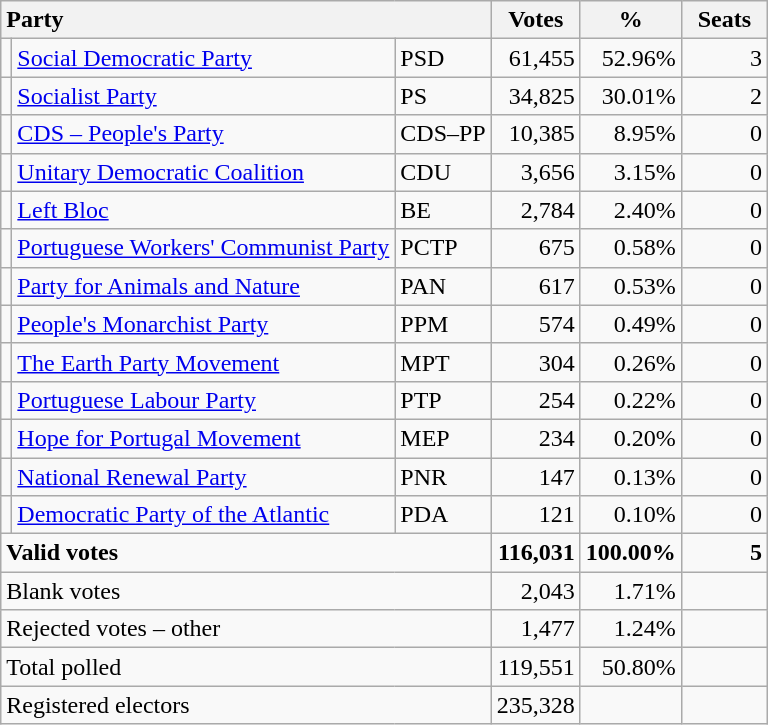<table class="wikitable" border="1" style="text-align:right;">
<tr>
<th style="text-align:left;" colspan=3>Party</th>
<th align=center width="50">Votes</th>
<th align=center width="50">%</th>
<th align=center width="50">Seats</th>
</tr>
<tr>
<td></td>
<td align=left><a href='#'>Social Democratic Party</a></td>
<td align=left>PSD</td>
<td>61,455</td>
<td>52.96%</td>
<td>3</td>
</tr>
<tr>
<td></td>
<td align=left><a href='#'>Socialist Party</a></td>
<td align=left>PS</td>
<td>34,825</td>
<td>30.01%</td>
<td>2</td>
</tr>
<tr>
<td></td>
<td align=left><a href='#'>CDS – People's Party</a></td>
<td align=left style="white-space: nowrap;">CDS–PP</td>
<td>10,385</td>
<td>8.95%</td>
<td>0</td>
</tr>
<tr>
<td></td>
<td align=left style="white-space: nowrap;"><a href='#'>Unitary Democratic Coalition</a></td>
<td align=left>CDU</td>
<td>3,656</td>
<td>3.15%</td>
<td>0</td>
</tr>
<tr>
<td></td>
<td align=left><a href='#'>Left Bloc</a></td>
<td align=left>BE</td>
<td>2,784</td>
<td>2.40%</td>
<td>0</td>
</tr>
<tr>
<td></td>
<td align=left><a href='#'>Portuguese Workers' Communist Party</a></td>
<td align=left>PCTP</td>
<td>675</td>
<td>0.58%</td>
<td>0</td>
</tr>
<tr>
<td></td>
<td align=left><a href='#'>Party for Animals and Nature</a></td>
<td align=left>PAN</td>
<td>617</td>
<td>0.53%</td>
<td>0</td>
</tr>
<tr>
<td></td>
<td align=left><a href='#'>People's Monarchist Party</a></td>
<td align=left>PPM</td>
<td>574</td>
<td>0.49%</td>
<td>0</td>
</tr>
<tr>
<td></td>
<td align=left><a href='#'>The Earth Party Movement</a></td>
<td align=left>MPT</td>
<td>304</td>
<td>0.26%</td>
<td>0</td>
</tr>
<tr>
<td></td>
<td align=left><a href='#'>Portuguese Labour Party</a></td>
<td align=left>PTP</td>
<td>254</td>
<td>0.22%</td>
<td>0</td>
</tr>
<tr>
<td></td>
<td align=left><a href='#'>Hope for Portugal Movement</a></td>
<td align=left>MEP</td>
<td>234</td>
<td>0.20%</td>
<td>0</td>
</tr>
<tr>
<td></td>
<td align=left><a href='#'>National Renewal Party</a></td>
<td align=left>PNR</td>
<td>147</td>
<td>0.13%</td>
<td>0</td>
</tr>
<tr>
<td></td>
<td align=left><a href='#'>Democratic Party of the Atlantic</a></td>
<td align=left>PDA</td>
<td>121</td>
<td>0.10%</td>
<td>0</td>
</tr>
<tr style="font-weight:bold">
<td align=left colspan=3>Valid votes</td>
<td>116,031</td>
<td>100.00%</td>
<td>5</td>
</tr>
<tr>
<td align=left colspan=3>Blank votes</td>
<td>2,043</td>
<td>1.71%</td>
<td></td>
</tr>
<tr>
<td align=left colspan=3>Rejected votes – other</td>
<td>1,477</td>
<td>1.24%</td>
<td></td>
</tr>
<tr>
<td align=left colspan=3>Total polled</td>
<td>119,551</td>
<td>50.80%</td>
<td></td>
</tr>
<tr>
<td align=left colspan=3>Registered electors</td>
<td>235,328</td>
<td></td>
<td></td>
</tr>
</table>
